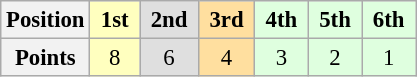<table class="wikitable" style="font-size:95%; text-align:center">
<tr>
<th>Position</th>
<th style="background:#ffffbf;"> 1st </th>
<th style="background:#dfdfdf;"> 2nd </th>
<th style="background:#ffdf9f;"> 3rd </th>
<th style="background:#dfffdf;"> 4th </th>
<th style="background:#dfffdf;"> 5th </th>
<th style="background:#dfffdf;"> 6th </th>
</tr>
<tr>
<th>Points</th>
<td style="background:#ffffbf;">8</td>
<td style="background:#dfdfdf;">6</td>
<td style="background:#ffdf9f;">4</td>
<td style="background:#dfffdf;">3</td>
<td style="background:#dfffdf;">2</td>
<td style="background:#dfffdf;">1</td>
</tr>
</table>
